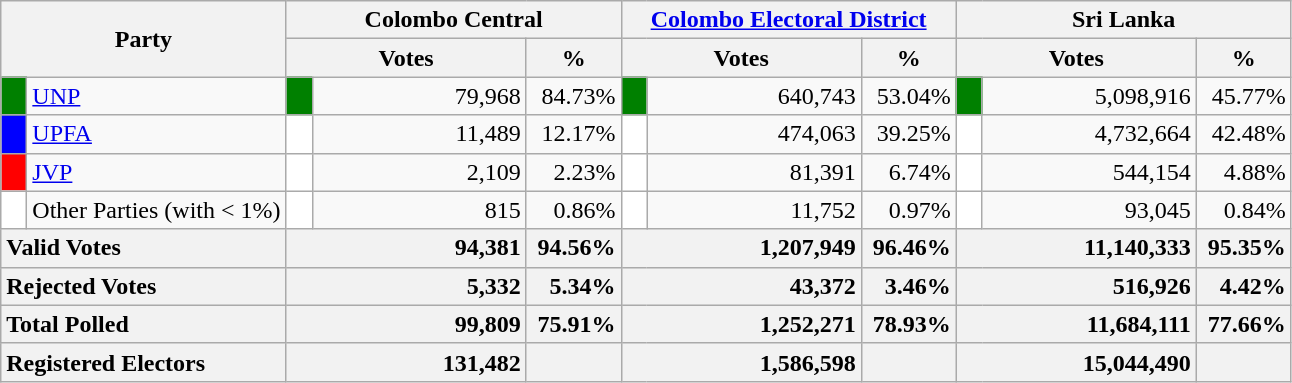<table class="wikitable">
<tr>
<th colspan="2" width="144px"rowspan="2">Party</th>
<th colspan="3" width="216px">Colombo Central</th>
<th colspan="3" width="216px"><a href='#'>Colombo Electoral District</a></th>
<th colspan="3" width="216px">Sri Lanka</th>
</tr>
<tr>
<th colspan="2" width="144px">Votes</th>
<th>%</th>
<th colspan="2" width="144px">Votes</th>
<th>%</th>
<th colspan="2" width="144px">Votes</th>
<th>%</th>
</tr>
<tr>
<td style="background-color:green;" width="10px"></td>
<td style="text-align:left;"><a href='#'>UNP</a></td>
<td style="background-color:green;" width="10px"></td>
<td style="text-align:right;">79,968</td>
<td style="text-align:right;">84.73%</td>
<td style="background-color:green;" width="10px"></td>
<td style="text-align:right;">640,743</td>
<td style="text-align:right;">53.04%</td>
<td style="background-color:green;" width="10px"></td>
<td style="text-align:right;">5,098,916</td>
<td style="text-align:right;">45.77%</td>
</tr>
<tr>
<td style="background-color:blue;" width="10px"></td>
<td style="text-align:left;"><a href='#'>UPFA</a></td>
<td style="background-color:white;" width="10px"></td>
<td style="text-align:right;">11,489</td>
<td style="text-align:right;">12.17%</td>
<td style="background-color:white;" width="10px"></td>
<td style="text-align:right;">474,063</td>
<td style="text-align:right;">39.25%</td>
<td style="background-color:white;" width="10px"></td>
<td style="text-align:right;">4,732,664</td>
<td style="text-align:right;">42.48%</td>
</tr>
<tr>
<td style="background-color:red;" width="10px"></td>
<td style="text-align:left;"><a href='#'>JVP</a></td>
<td style="background-color:white;" width="10px"></td>
<td style="text-align:right;">2,109</td>
<td style="text-align:right;">2.23%</td>
<td style="background-color:white;" width="10px"></td>
<td style="text-align:right;">81,391</td>
<td style="text-align:right;">6.74%</td>
<td style="background-color:white;" width="10px"></td>
<td style="text-align:right;">544,154</td>
<td style="text-align:right;">4.88%</td>
</tr>
<tr>
<td style="background-color:white;" width="10px"></td>
<td style="text-align:left;">Other Parties (with < 1%)</td>
<td style="background-color:white;" width="10px"></td>
<td style="text-align:right;">815</td>
<td style="text-align:right;">0.86%</td>
<td style="background-color:white;" width="10px"></td>
<td style="text-align:right;">11,752</td>
<td style="text-align:right;">0.97%</td>
<td style="background-color:white;" width="10px"></td>
<td style="text-align:right;">93,045</td>
<td style="text-align:right;">0.84%</td>
</tr>
<tr>
<th colspan="2" width="144px"style="text-align:left;">Valid Votes</th>
<th style="text-align:right;"colspan="2" width="144px">94,381</th>
<th style="text-align:right;">94.56%</th>
<th style="text-align:right;"colspan="2" width="144px">1,207,949</th>
<th style="text-align:right;">96.46%</th>
<th style="text-align:right;"colspan="2" width="144px">11,140,333</th>
<th style="text-align:right;">95.35%</th>
</tr>
<tr>
<th colspan="2" width="144px"style="text-align:left;">Rejected Votes</th>
<th style="text-align:right;"colspan="2" width="144px">5,332</th>
<th style="text-align:right;">5.34%</th>
<th style="text-align:right;"colspan="2" width="144px">43,372</th>
<th style="text-align:right;">3.46%</th>
<th style="text-align:right;"colspan="2" width="144px">516,926</th>
<th style="text-align:right;">4.42%</th>
</tr>
<tr>
<th colspan="2" width="144px"style="text-align:left;">Total Polled</th>
<th style="text-align:right;"colspan="2" width="144px">99,809</th>
<th style="text-align:right;">75.91%</th>
<th style="text-align:right;"colspan="2" width="144px">1,252,271</th>
<th style="text-align:right;">78.93%</th>
<th style="text-align:right;"colspan="2" width="144px">11,684,111</th>
<th style="text-align:right;">77.66%</th>
</tr>
<tr>
<th colspan="2" width="144px"style="text-align:left;">Registered Electors</th>
<th style="text-align:right;"colspan="2" width="144px">131,482</th>
<th></th>
<th style="text-align:right;"colspan="2" width="144px">1,586,598</th>
<th></th>
<th style="text-align:right;"colspan="2" width="144px">15,044,490</th>
<th></th>
</tr>
</table>
